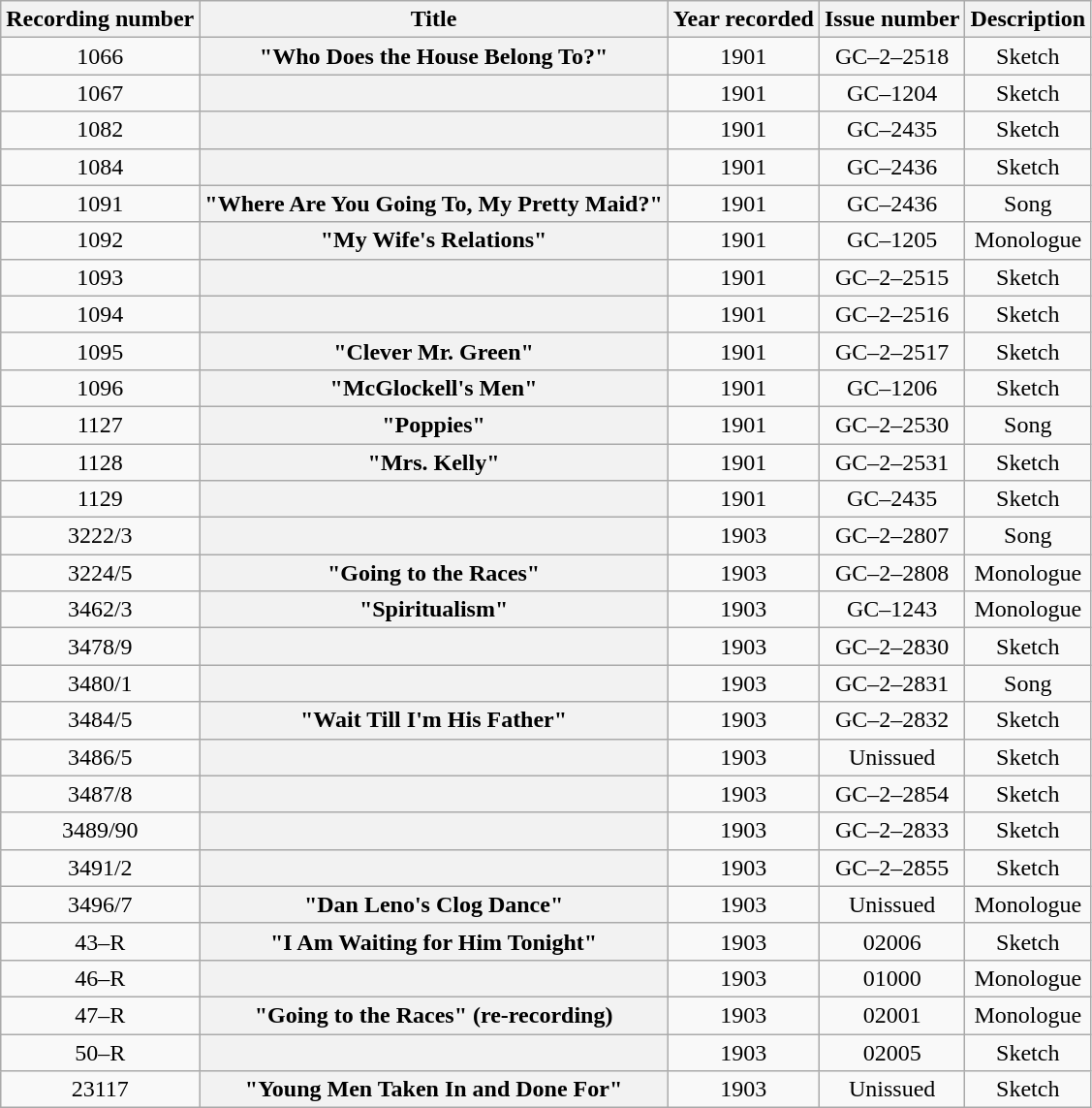<table class="wikitable sortable plainrowheaders" style="text-align: center; margin-right: 0;">
<tr>
<th scope="col">Recording number</th>
<th scope="col">Title</th>
<th scope="col">Year recorded</th>
<th scope="col">Issue number</th>
<th scope="col">Description</th>
</tr>
<tr>
<td>1066</td>
<th scope="row">"Who Does the House Belong To?"</th>
<td>1901</td>
<td>GC–2–2518</td>
<td>Sketch</td>
</tr>
<tr>
<td>1067</td>
<th scope="row"></th>
<td>1901</td>
<td>GC–1204</td>
<td>Sketch</td>
</tr>
<tr>
<td>1082</td>
<th scope="row"></th>
<td>1901</td>
<td>GC–2435</td>
<td>Sketch</td>
</tr>
<tr>
<td>1084</td>
<th scope="row"></th>
<td>1901</td>
<td>GC–2436</td>
<td>Sketch</td>
</tr>
<tr>
<td>1091</td>
<th scope="row">"Where Are You Going To, My Pretty Maid?"</th>
<td>1901</td>
<td>GC–2436</td>
<td>Song</td>
</tr>
<tr>
<td>1092</td>
<th scope="row">"My Wife's Relations"</th>
<td>1901</td>
<td>GC–1205</td>
<td>Monologue</td>
</tr>
<tr>
<td>1093</td>
<th scope="row"></th>
<td>1901</td>
<td>GC–2–2515</td>
<td>Sketch</td>
</tr>
<tr>
<td>1094</td>
<th scope="row"></th>
<td>1901</td>
<td>GC–2–2516</td>
<td>Sketch</td>
</tr>
<tr>
<td>1095</td>
<th scope="row">"Clever Mr. Green"</th>
<td>1901</td>
<td>GC–2–2517</td>
<td>Sketch</td>
</tr>
<tr>
<td>1096</td>
<th scope="row">"McGlockell's Men"</th>
<td>1901</td>
<td>GC–1206</td>
<td>Sketch</td>
</tr>
<tr>
<td>1127</td>
<th scope="row">"Poppies"</th>
<td>1901</td>
<td>GC–2–2530</td>
<td>Song</td>
</tr>
<tr>
<td>1128</td>
<th scope="row">"Mrs. Kelly"</th>
<td>1901</td>
<td>GC–2–2531</td>
<td>Sketch</td>
</tr>
<tr>
<td>1129</td>
<th scope="row"></th>
<td>1901</td>
<td>GC–2435</td>
<td>Sketch</td>
</tr>
<tr>
<td>3222/3</td>
<th scope="row"></th>
<td>1903</td>
<td>GC–2–2807</td>
<td>Song</td>
</tr>
<tr>
<td>3224/5</td>
<th scope="row">"Going to the Races"</th>
<td>1903</td>
<td>GC–2–2808</td>
<td>Monologue</td>
</tr>
<tr>
<td>3462/3</td>
<th scope="row">"Spiritualism"</th>
<td>1903</td>
<td>GC–1243</td>
<td>Monologue</td>
</tr>
<tr>
<td>3478/9</td>
<th scope="row"></th>
<td>1903</td>
<td>GC–2–2830</td>
<td>Sketch</td>
</tr>
<tr>
<td>3480/1</td>
<th scope="row"></th>
<td>1903</td>
<td>GC–2–2831</td>
<td>Song</td>
</tr>
<tr>
<td>3484/5</td>
<th scope="row">"Wait Till I'm His Father"</th>
<td>1903</td>
<td>GC–2–2832</td>
<td>Sketch</td>
</tr>
<tr>
<td>3486/5</td>
<th scope="row"></th>
<td>1903</td>
<td>Unissued</td>
<td>Sketch</td>
</tr>
<tr>
<td>3487/8</td>
<th scope="row"></th>
<td>1903</td>
<td>GC–2–2854</td>
<td>Sketch</td>
</tr>
<tr>
<td>3489/90</td>
<th scope="row"></th>
<td>1903</td>
<td>GC–2–2833</td>
<td>Sketch</td>
</tr>
<tr>
<td>3491/2</td>
<th scope="row"></th>
<td>1903</td>
<td>GC–2–2855</td>
<td>Sketch</td>
</tr>
<tr>
<td>3496/7</td>
<th scope="row">"Dan Leno's Clog Dance"</th>
<td>1903</td>
<td>Unissued</td>
<td>Monologue</td>
</tr>
<tr>
<td>43–R</td>
<th scope="row">"I Am Waiting for Him Tonight"</th>
<td>1903</td>
<td>02006</td>
<td>Sketch</td>
</tr>
<tr>
<td>46–R</td>
<th scope="row"></th>
<td>1903</td>
<td>01000</td>
<td>Monologue</td>
</tr>
<tr>
<td>47–R</td>
<th scope="row">"Going to the Races" (re-recording)</th>
<td>1903</td>
<td>02001</td>
<td>Monologue</td>
</tr>
<tr>
<td>50–R</td>
<th scope="row"></th>
<td>1903</td>
<td>02005</td>
<td>Sketch</td>
</tr>
<tr>
<td>23117</td>
<th scope="row">"Young Men Taken In and Done For"</th>
<td>1903</td>
<td>Unissued</td>
<td>Sketch</td>
</tr>
</table>
